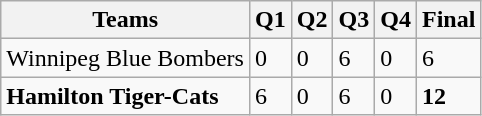<table class="wikitable">
<tr>
<th>Teams</th>
<th>Q1</th>
<th>Q2</th>
<th>Q3</th>
<th>Q4</th>
<th>Final</th>
</tr>
<tr>
<td>Winnipeg Blue Bombers</td>
<td>0</td>
<td>0</td>
<td>6</td>
<td>0</td>
<td>6</td>
</tr>
<tr>
<td><strong>Hamilton Tiger-Cats</strong></td>
<td>6</td>
<td>0</td>
<td>6</td>
<td>0</td>
<td><strong>12</strong></td>
</tr>
</table>
